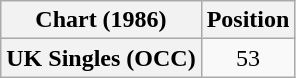<table class="wikitable plainrowheaders" style="text-align:center">
<tr>
<th>Chart (1986)</th>
<th>Position</th>
</tr>
<tr>
<th scope="row">UK Singles (OCC)</th>
<td>53</td>
</tr>
</table>
